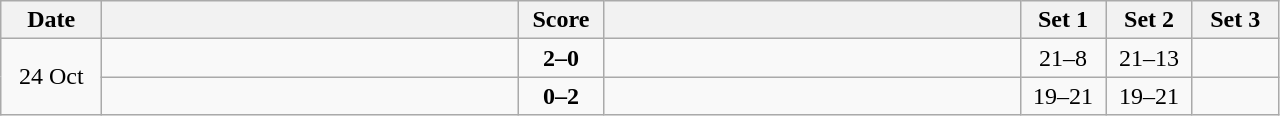<table class="wikitable" style="text-align: center;">
<tr>
<th width="60">Date</th>
<th align="right" width="270"></th>
<th width="50">Score</th>
<th align="left" width="270"></th>
<th width="50">Set 1</th>
<th width="50">Set 2</th>
<th width="50">Set 3</th>
</tr>
<tr>
<td rowspan=2>24 Oct</td>
<td align=left><strong></strong></td>
<td align=center><strong>2–0</strong></td>
<td align=left></td>
<td>21–8</td>
<td>21–13</td>
<td></td>
</tr>
<tr>
<td align=left></td>
<td align=center><strong>0–2</strong></td>
<td align=left><strong></strong></td>
<td>19–21</td>
<td>19–21</td>
<td></td>
</tr>
</table>
